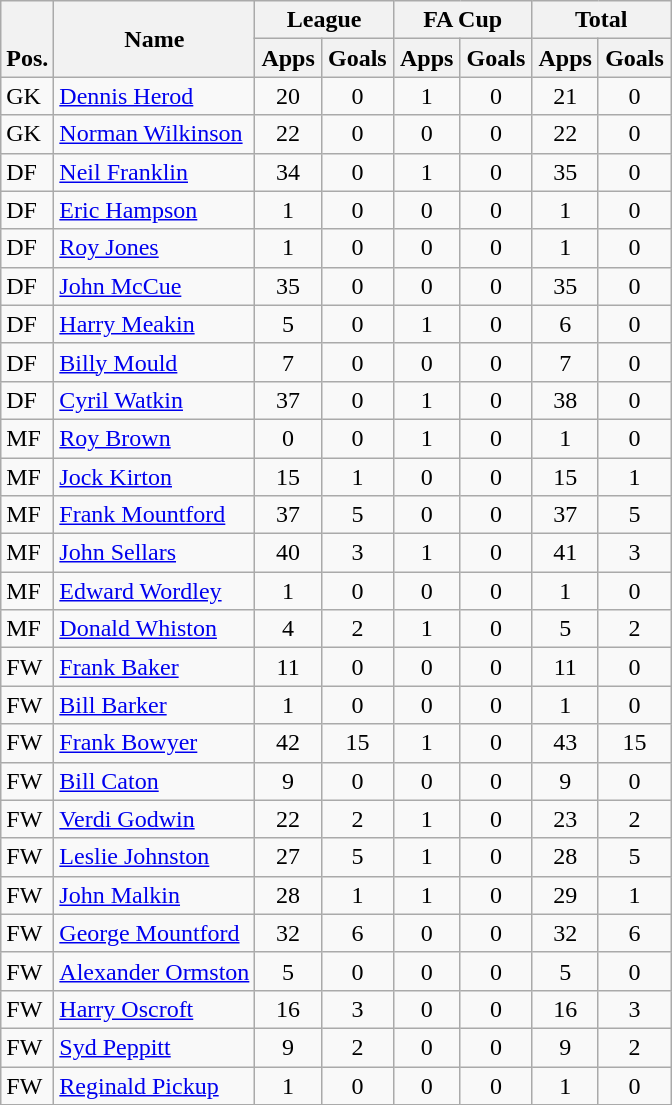<table class="wikitable" style="text-align:center">
<tr>
<th rowspan="2" valign="bottom">Pos.</th>
<th rowspan="2">Name</th>
<th colspan="2" width="85">League</th>
<th colspan="2" width="85">FA Cup</th>
<th colspan="2" width="85">Total</th>
</tr>
<tr>
<th>Apps</th>
<th>Goals</th>
<th>Apps</th>
<th>Goals</th>
<th>Apps</th>
<th>Goals</th>
</tr>
<tr>
<td align="left">GK</td>
<td align="left"> <a href='#'>Dennis Herod</a></td>
<td>20</td>
<td>0</td>
<td>1</td>
<td>0</td>
<td>21</td>
<td>0</td>
</tr>
<tr>
<td align="left">GK</td>
<td align="left"> <a href='#'>Norman Wilkinson</a></td>
<td>22</td>
<td>0</td>
<td>0</td>
<td>0</td>
<td>22</td>
<td>0</td>
</tr>
<tr>
<td align="left">DF</td>
<td align="left"> <a href='#'>Neil Franklin</a></td>
<td>34</td>
<td>0</td>
<td>1</td>
<td>0</td>
<td>35</td>
<td>0</td>
</tr>
<tr>
<td align="left">DF</td>
<td align="left"> <a href='#'>Eric Hampson</a></td>
<td>1</td>
<td>0</td>
<td>0</td>
<td>0</td>
<td>1</td>
<td>0</td>
</tr>
<tr>
<td align="left">DF</td>
<td align="left"> <a href='#'>Roy Jones</a></td>
<td>1</td>
<td>0</td>
<td>0</td>
<td>0</td>
<td>1</td>
<td>0</td>
</tr>
<tr>
<td align="left">DF</td>
<td align="left"> <a href='#'>John McCue</a></td>
<td>35</td>
<td>0</td>
<td>0</td>
<td>0</td>
<td>35</td>
<td>0</td>
</tr>
<tr>
<td align="left">DF</td>
<td align="left"> <a href='#'>Harry Meakin</a></td>
<td>5</td>
<td>0</td>
<td>1</td>
<td>0</td>
<td>6</td>
<td>0</td>
</tr>
<tr>
<td align="left">DF</td>
<td align="left"> <a href='#'>Billy Mould</a></td>
<td>7</td>
<td>0</td>
<td>0</td>
<td>0</td>
<td>7</td>
<td>0</td>
</tr>
<tr>
<td align="left">DF</td>
<td align="left"> <a href='#'>Cyril Watkin</a></td>
<td>37</td>
<td>0</td>
<td>1</td>
<td>0</td>
<td>38</td>
<td>0</td>
</tr>
<tr>
<td align="left">MF</td>
<td align="left"> <a href='#'>Roy Brown</a></td>
<td>0</td>
<td>0</td>
<td>1</td>
<td>0</td>
<td>1</td>
<td>0</td>
</tr>
<tr>
<td align="left">MF</td>
<td align="left"> <a href='#'>Jock Kirton</a></td>
<td>15</td>
<td>1</td>
<td>0</td>
<td>0</td>
<td>15</td>
<td>1</td>
</tr>
<tr>
<td align="left">MF</td>
<td align="left"> <a href='#'>Frank Mountford</a></td>
<td>37</td>
<td>5</td>
<td>0</td>
<td>0</td>
<td>37</td>
<td>5</td>
</tr>
<tr>
<td align="left">MF</td>
<td align="left"> <a href='#'>John Sellars</a></td>
<td>40</td>
<td>3</td>
<td>1</td>
<td>0</td>
<td>41</td>
<td>3</td>
</tr>
<tr>
<td align="left">MF</td>
<td align="left"> <a href='#'>Edward Wordley</a></td>
<td>1</td>
<td>0</td>
<td>0</td>
<td>0</td>
<td>1</td>
<td>0</td>
</tr>
<tr>
<td align="left">MF</td>
<td align="left"> <a href='#'>Donald Whiston</a></td>
<td>4</td>
<td>2</td>
<td>1</td>
<td>0</td>
<td>5</td>
<td>2</td>
</tr>
<tr>
<td align="left">FW</td>
<td align="left"> <a href='#'>Frank Baker</a></td>
<td>11</td>
<td>0</td>
<td>0</td>
<td>0</td>
<td>11</td>
<td>0</td>
</tr>
<tr>
<td align="left">FW</td>
<td align="left"> <a href='#'>Bill Barker</a></td>
<td>1</td>
<td>0</td>
<td>0</td>
<td>0</td>
<td>1</td>
<td>0</td>
</tr>
<tr>
<td align="left">FW</td>
<td align="left"> <a href='#'>Frank Bowyer</a></td>
<td>42</td>
<td>15</td>
<td>1</td>
<td>0</td>
<td>43</td>
<td>15</td>
</tr>
<tr>
<td align="left">FW</td>
<td align="left"> <a href='#'>Bill Caton</a></td>
<td>9</td>
<td>0</td>
<td>0</td>
<td>0</td>
<td>9</td>
<td>0</td>
</tr>
<tr>
<td align="left">FW</td>
<td align="left"> <a href='#'>Verdi Godwin</a></td>
<td>22</td>
<td>2</td>
<td>1</td>
<td>0</td>
<td>23</td>
<td>2</td>
</tr>
<tr>
<td align="left">FW</td>
<td align="left"> <a href='#'>Leslie Johnston</a></td>
<td>27</td>
<td>5</td>
<td>1</td>
<td>0</td>
<td>28</td>
<td>5</td>
</tr>
<tr>
<td align="left">FW</td>
<td align="left"> <a href='#'>John Malkin</a></td>
<td>28</td>
<td>1</td>
<td>1</td>
<td>0</td>
<td>29</td>
<td>1</td>
</tr>
<tr>
<td align="left">FW</td>
<td align="left"> <a href='#'>George Mountford</a></td>
<td>32</td>
<td>6</td>
<td>0</td>
<td>0</td>
<td>32</td>
<td>6</td>
</tr>
<tr>
<td align="left">FW</td>
<td align="left"> <a href='#'>Alexander Ormston</a></td>
<td>5</td>
<td>0</td>
<td>0</td>
<td>0</td>
<td>5</td>
<td>0</td>
</tr>
<tr>
<td align="left">FW</td>
<td align="left"> <a href='#'>Harry Oscroft</a></td>
<td>16</td>
<td>3</td>
<td>0</td>
<td>0</td>
<td>16</td>
<td>3</td>
</tr>
<tr>
<td align="left">FW</td>
<td align="left"> <a href='#'>Syd Peppitt</a></td>
<td>9</td>
<td>2</td>
<td>0</td>
<td>0</td>
<td>9</td>
<td>2</td>
</tr>
<tr>
<td align="left">FW</td>
<td align="left"> <a href='#'>Reginald Pickup</a></td>
<td>1</td>
<td>0</td>
<td>0</td>
<td>0</td>
<td>1</td>
<td>0</td>
</tr>
<tr>
</tr>
</table>
